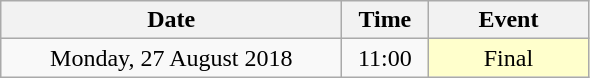<table class = "wikitable" style="text-align:center;">
<tr>
<th width=220>Date</th>
<th width=50>Time</th>
<th width=100>Event</th>
</tr>
<tr>
<td>Monday, 27 August 2018</td>
<td>11:00</td>
<td bgcolor=ffffcc>Final</td>
</tr>
</table>
